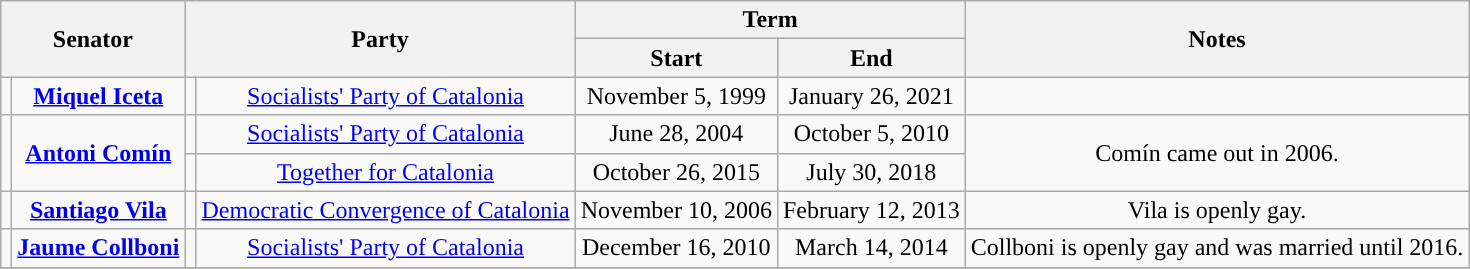<table class="wikitable sortable" style="text-align:center">
<tr>
<th colspan="2" rowspan="2">Senator</th>
<th colspan="2" rowspan="2">Party</th>
<th colspan="2">Term</th>
<th rowspan="2">Notes</th>
</tr>
<tr>
<th>Start</th>
<th>End</th>
</tr>
<tr>
<td></td>
<td><strong><a href='#'>Miquel Iceta</a></strong></td>
<td style="background-color:"></td>
<td><a href='#'>Socialists' Party of Catalonia</a></td>
<td>November 5, 1999</td>
<td>January 26, 2021</td>
<td></td>
</tr>
<tr>
<td rowspan="2"></td>
<td rowspan="2"><strong><a href='#'>Antoni Comín</a></strong></td>
<td style="background-color:"></td>
<td><a href='#'>Socialists' Party of Catalonia</a></td>
<td>June 28, 2004</td>
<td>October 5, 2010</td>
<td rowspan="2">Comín came out in 2006.</td>
</tr>
<tr>
<td style="background-color:"></td>
<td><a href='#'>Together for Catalonia</a></td>
<td>October 26, 2015</td>
<td>July 30, 2018</td>
</tr>
<tr>
<td></td>
<td><strong><a href='#'>Santiago Vila</a></strong></td>
<td style="background-color:"></td>
<td><a href='#'>Democratic Convergence of Catalonia</a></td>
<td>November 10, 2006</td>
<td>February 12, 2013</td>
<td>Vila is openly gay.</td>
</tr>
<tr>
<td></td>
<td><strong><a href='#'>Jaume Collboni</a></strong></td>
<td style="background-color:"></td>
<td><a href='#'>Socialists' Party of Catalonia</a></td>
<td>December 16, 2010</td>
<td>March 14, 2014</td>
<td>Collboni is openly gay and was married until 2016.</td>
</tr>
<tr>
</tr>
</table>
